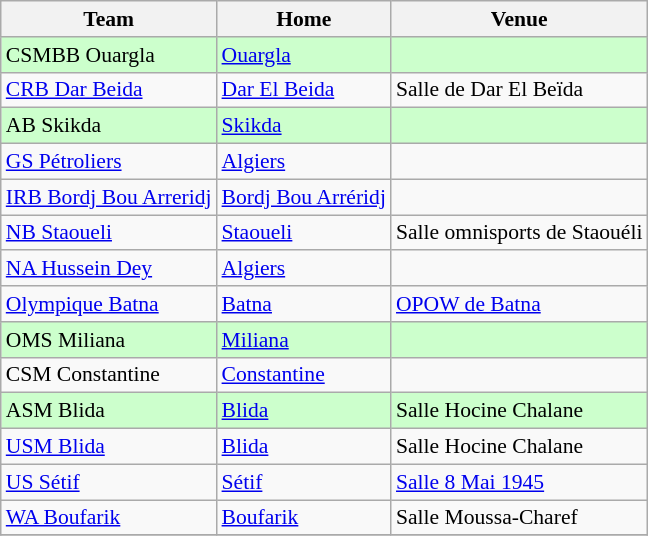<table class="wikitable" style="font-size:90%;">
<tr>
<th>Team</th>
<th>Home</th>
<th>Venue</th>
</tr>
<tr style="background: #ccffcc;">
<td>CSMBB Ouargla</td>
<td><a href='#'>Ouargla</a></td>
<td></td>
</tr>
<tr>
<td><a href='#'>CRB Dar Beida</a></td>
<td><a href='#'>Dar El Beida</a></td>
<td>Salle de Dar El Beïda</td>
</tr>
<tr style="background: #ccffcc;">
<td>AB Skikda</td>
<td><a href='#'>Skikda</a></td>
<td></td>
</tr>
<tr>
<td><a href='#'>GS Pétroliers</a></td>
<td><a href='#'>Algiers</a></td>
<td></td>
</tr>
<tr>
<td><a href='#'>IRB Bordj Bou Arreridj</a></td>
<td><a href='#'>Bordj Bou Arréridj</a></td>
<td></td>
</tr>
<tr>
<td><a href='#'>NB Staoueli</a></td>
<td><a href='#'>Staoueli</a></td>
<td>Salle omnisports de Staouéli</td>
</tr>
<tr>
<td><a href='#'>NA Hussein Dey</a></td>
<td><a href='#'>Algiers</a></td>
<td></td>
</tr>
<tr>
<td><a href='#'>Olympique Batna</a></td>
<td><a href='#'>Batna</a></td>
<td><a href='#'>OPOW de Batna</a></td>
</tr>
<tr style="background: #ccffcc;">
<td>OMS Miliana</td>
<td><a href='#'>Miliana</a></td>
<td></td>
</tr>
<tr>
<td>CSM Constantine</td>
<td><a href='#'>Constantine</a></td>
<td></td>
</tr>
<tr style="background: #ccffcc;">
<td>ASM Blida</td>
<td><a href='#'>Blida</a></td>
<td>Salle Hocine Chalane</td>
</tr>
<tr>
<td><a href='#'>USM Blida</a></td>
<td><a href='#'>Blida</a></td>
<td>Salle Hocine Chalane</td>
</tr>
<tr>
<td><a href='#'>US Sétif</a></td>
<td><a href='#'>Sétif</a></td>
<td><a href='#'>Salle 8 Mai 1945</a></td>
</tr>
<tr>
<td><a href='#'>WA Boufarik</a></td>
<td><a href='#'>Boufarik</a></td>
<td>Salle Moussa-Charef</td>
</tr>
<tr>
</tr>
</table>
